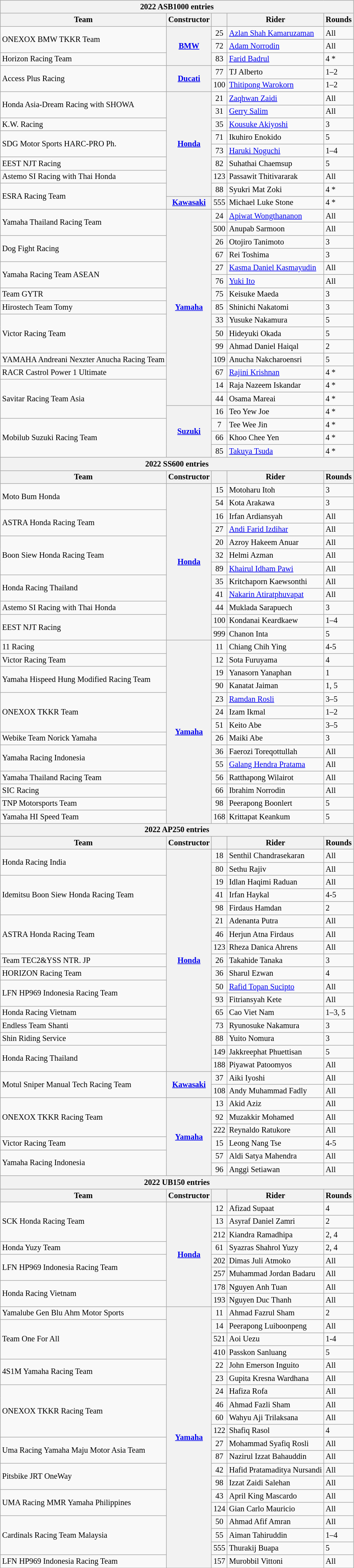<table class="wikitable" style="font-size: 85%;">
<tr>
<th colspan=5>2022 ASB1000 entries</th>
</tr>
<tr>
<th>Team</th>
<th>Constructor</th>
<th></th>
<th>Rider</th>
<th>Rounds</th>
</tr>
<tr>
<td rowspan=2> ONEXOX BMW TKKR Team</td>
<th rowspan="3"><a href='#'>BMW</a></th>
<td align=center>25</td>
<td> <a href='#'>Azlan Shah Kamaruzaman</a></td>
<td>All</td>
</tr>
<tr>
<td align=center>72</td>
<td> <a href='#'>Adam Norrodin</a></td>
<td>All</td>
</tr>
<tr>
<td> Horizon Racing Team</td>
<td align=center>83</td>
<td> <a href='#'>Farid Badrul</a></td>
<td>4 *</td>
</tr>
<tr>
<td rowspan=2> Access Plus Racing</td>
<th rowspan=2><a href='#'>Ducati</a></th>
<td align=center>77</td>
<td> TJ Alberto</td>
<td>1–2</td>
</tr>
<tr>
<td align=center>100</td>
<td> <a href='#'>Thitipong Warokorn</a></td>
<td>1–2</td>
</tr>
<tr>
<td rowspan=2 nowrap> Honda Asia-Dream Racing with SHOWA</td>
<th rowspan="8"><a href='#'>Honda</a></th>
<td align=center>21</td>
<td> <a href='#'>Zaqhwan Zaidi</a></td>
<td>All</td>
</tr>
<tr>
<td align=center>31</td>
<td> <a href='#'>Gerry Salim</a></td>
<td>All</td>
</tr>
<tr>
<td> K.W. Racing</td>
<td align=center>35</td>
<td> <a href='#'>Kousuke Akiyoshi</a></td>
<td>3</td>
</tr>
<tr>
<td rowspan=2> SDG Motor Sports HARC-PRO Ph.</td>
<td align=center>71</td>
<td> Ikuhiro Enokido</td>
<td>5</td>
</tr>
<tr>
<td align=center>73</td>
<td> <a href='#'>Haruki Noguchi</a></td>
<td>1–4</td>
</tr>
<tr>
<td> EEST NJT Racing</td>
<td align=center>82</td>
<td> Suhathai Chaemsup</td>
<td>5</td>
</tr>
<tr>
<td> Astemo SI Racing with Thai Honda</td>
<td align=center>123</td>
<td> Passawit Thitivararak</td>
<td>All</td>
</tr>
<tr>
<td rowspan="2"> ESRA Racing Team</td>
<td align=center>88</td>
<td> Syukri Mat Zoki</td>
<td>4 *</td>
</tr>
<tr>
<th><a href='#'>Kawasaki</a></th>
<td align=center>555</td>
<td> Michael Luke Stone</td>
<td>4 *</td>
</tr>
<tr>
<td rowspan=2> Yamaha Thailand Racing Team</td>
<th rowspan="15"><a href='#'>Yamaha</a></th>
<td align=center>24</td>
<td> <a href='#'>Apiwat Wongthananon</a></td>
<td>All</td>
</tr>
<tr>
<td align=center>500</td>
<td> Anupab Sarmoon</td>
<td>All</td>
</tr>
<tr>
<td rowspan=2> Dog Fight Racing</td>
<td align=center>26</td>
<td> Otojiro Tanimoto</td>
<td>3</td>
</tr>
<tr>
<td align=center>67</td>
<td> Rei Toshima</td>
<td>3</td>
</tr>
<tr>
<td rowspan=2> Yamaha Racing Team ASEAN</td>
<td align=center>27</td>
<td> <a href='#'>Kasma Daniel Kasmayudin</a></td>
<td>All</td>
</tr>
<tr>
<td align=center>76</td>
<td> <a href='#'>Yuki Ito</a></td>
<td>All</td>
</tr>
<tr>
<td> Team GYTR</td>
<td align=center>75</td>
<td> Keisuke Maeda</td>
<td>3</td>
</tr>
<tr>
<td> Hirostech Team Tomy</td>
<td align=center>85</td>
<td> Shinichi Nakatomi</td>
<td>3</td>
</tr>
<tr>
<td rowspan=3> Victor Racing Team</td>
<td align=center>33</td>
<td> Yusuke Nakamura</td>
<td>5</td>
</tr>
<tr>
<td align=center>50</td>
<td> Hideyuki Okada</td>
<td>5</td>
</tr>
<tr>
<td align=center>99</td>
<td> Ahmad Daniel Haiqal</td>
<td>2</td>
</tr>
<tr>
<td> YAMAHA Andreani Nexzter Anucha Racing Team</td>
<td align=center>109</td>
<td> Anucha Nakcharoensri</td>
<td>5</td>
</tr>
<tr>
<td> RACR Castrol Power 1 Ultimate</td>
<td align=center>67</td>
<td> <a href='#'>Rajini Krishnan</a></td>
<td>4 *</td>
</tr>
<tr>
<td rowspan="3"> Savitar Racing Team Asia</td>
<td align=center>14</td>
<td> Raja Nazeem Iskandar</td>
<td>4 *</td>
</tr>
<tr>
<td align=center>44</td>
<td> Osama Mareai</td>
<td>4 *</td>
</tr>
<tr>
<th rowspan="4"><a href='#'>Suzuki</a></th>
<td align=center>16</td>
<td> Teo Yew Joe</td>
<td>4 *</td>
</tr>
<tr>
<td rowspan="3"> Mobilub Suzuki Racing Team</td>
<td align="center">7</td>
<td> Tee Wee Jin</td>
<td>4 *</td>
</tr>
<tr>
<td align=center>66</td>
<td> Khoo Chee Yen</td>
<td>4 *</td>
</tr>
<tr>
<td align="center">85</td>
<td> <a href='#'>Takuya Tsuda</a></td>
<td>4 *</td>
</tr>
<tr>
<th colspan=5>2022 SS600 entries</th>
</tr>
<tr>
<th>Team</th>
<th>Constructor</th>
<th></th>
<th>Rider</th>
<th>Rounds</th>
</tr>
<tr>
<td rowspan=2> Moto Bum Honda</td>
<th rowspan=12><a href='#'>Honda</a></th>
<td align=center>15</td>
<td> Motoharu Itoh</td>
<td>3</td>
</tr>
<tr>
<td align=center>54</td>
<td>  Kota Arakawa</td>
<td>3</td>
</tr>
<tr>
<td rowspan=2> ASTRA Honda Racing Team</td>
<td align=center>16</td>
<td> Irfan Ardiansyah</td>
<td>All</td>
</tr>
<tr>
<td align=center>27</td>
<td> <a href='#'>Andi Farid Izdihar</a></td>
<td>All</td>
</tr>
<tr>
<td rowspan=3> Boon Siew Honda Racing Team</td>
<td align=center>20</td>
<td> Azroy Hakeem Anuar</td>
<td>All</td>
</tr>
<tr>
<td align=center>32</td>
<td> Helmi Azman</td>
<td>All</td>
</tr>
<tr>
<td align=center>89</td>
<td> <a href='#'>Khairul Idham Pawi</a></td>
<td>All</td>
</tr>
<tr>
<td rowspan=2> Honda Racing Thailand</td>
<td align=center>35</td>
<td> Kritchaporn Kaewsonthi</td>
<td>All</td>
</tr>
<tr>
<td align=center>41</td>
<td> <a href='#'>Nakarin Atiratphuvapat</a></td>
<td>All</td>
</tr>
<tr>
<td> Astemo SI Racing with Thai Honda</td>
<td align=center>44</td>
<td> Muklada Sarapuech</td>
<td>3</td>
</tr>
<tr>
<td rowspan=2> EEST NJT Racing</td>
<td align=center>100</td>
<td> Kondanai Keardkaew</td>
<td>1–4</td>
</tr>
<tr>
<td align center>999</td>
<td> Chanon Inta</td>
<td>5</td>
</tr>
<tr>
<td rowspan=1> 11 Racing</td>
<th rowspan=14><a href='#'>Yamaha</a></th>
<td align=center>11</td>
<td> Chiang Chih Ying</td>
<td>4-5</td>
</tr>
<tr>
<td rowspan=1> Victor Racing Team</td>
<td align=center>12</td>
<td> Sota Furuyama</td>
<td>4</td>
</tr>
<tr>
<td rowspan=2> Yamaha Hispeed Hung Modified Racing Team</td>
<td align=center>19</td>
<td> Yanasorn Yanaphan</td>
<td>1</td>
</tr>
<tr>
<td align=center>90</td>
<td> Kanatat Jaiman</td>
<td>1, 5</td>
</tr>
<tr>
<td rowspan=3> ONEXOX TKKR Team</td>
<td align=center>23</td>
<td> <a href='#'>Ramdan Rosli</a></td>
<td>3–5</td>
</tr>
<tr>
<td align=center>24</td>
<td> Izam Ikmal</td>
<td>1–2</td>
</tr>
<tr>
<td align=center>51</td>
<td> Keito Abe</td>
<td>3–5</td>
</tr>
<tr>
<td> Webike Team Norick Yamaha</td>
<td align=center>26</td>
<td> Maiki Abe</td>
<td>3</td>
</tr>
<tr>
<td rowspan=2> Yamaha Racing Indonesia</td>
<td align=center>36</td>
<td> Faerozi Toreqottullah</td>
<td>All</td>
</tr>
<tr>
<td align=center>55</td>
<td> <a href='#'>Galang Hendra Pratama</a></td>
<td>All</td>
</tr>
<tr>
<td> Yamaha Thailand Racing Team</td>
<td align=center>56</td>
<td> Ratthapong Wilairot</td>
<td>All</td>
</tr>
<tr>
<td> SIC Racing</td>
<td align=center>66</td>
<td> Ibrahim Norrodin</td>
<td>All</td>
</tr>
<tr>
<td> TNP Motorsports Team</td>
<td align=center>98</td>
<td> Peerapong Boonlert</td>
<td>5</td>
</tr>
<tr>
<td> Yamaha HI Speed Team</td>
<td align=center>168</td>
<td> Krittapat Keankum</td>
<td>5</td>
</tr>
<tr>
<th colspan=5>2022 AP250 entries</th>
</tr>
<tr>
<th>Team</th>
<th>Constructor</th>
<th></th>
<th>Rider</th>
<th>Rounds</th>
</tr>
<tr>
<td rowspan=2> Honda Racing India</td>
<th rowspan=17><a href='#'>Honda</a></th>
<td align=center>18</td>
<td> Senthil Chandrasekaran</td>
<td>All</td>
</tr>
<tr>
<td align=center>80</td>
<td> Sethu Rajiv</td>
<td>All</td>
</tr>
<tr>
<td rowspan=3> Idemitsu Boon Siew Honda Racing Team</td>
<td align=center>19</td>
<td> Idlan Haqimi Raduan</td>
<td>All</td>
</tr>
<tr>
<td align=center>41</td>
<td> Irfan Haykal</td>
<td>4-5</td>
</tr>
<tr>
<td align=center>98</td>
<td> Firdaus Hamdan</td>
<td>2</td>
</tr>
<tr>
<td rowspan=3> ASTRA Honda Racing Team</td>
<td align=center>21</td>
<td> Adenanta Putra</td>
<td>All</td>
</tr>
<tr>
<td align=center>46</td>
<td> Herjun Atna Firdaus</td>
<td>All</td>
</tr>
<tr>
<td align=center>123</td>
<td> Rheza Danica Ahrens</td>
<td>All</td>
</tr>
<tr>
<td> Team TEC2&YSS NTR. JP</td>
<td align=center>26</td>
<td> Takahide Tanaka</td>
<td>3</td>
</tr>
<tr>
<td> HORIZON Racing Team</td>
<td align=center>36</td>
<td> Sharul Ezwan</td>
<td>4</td>
</tr>
<tr>
<td rowspan=2> LFN HP969 Indonesia Racing Team</td>
<td align=center>50</td>
<td> <a href='#'>Rafid Topan Sucipto</a></td>
<td>All</td>
</tr>
<tr>
<td align=center>93</td>
<td> Fitriansyah Kete</td>
<td>All</td>
</tr>
<tr>
<td> Honda Racing Vietnam</td>
<td align=center>65</td>
<td> Cao Viet Nam</td>
<td>1–3, 5</td>
</tr>
<tr>
<td> Endless Team Shanti</td>
<td align=center>73</td>
<td> Ryunosuke Nakamura</td>
<td>3</td>
</tr>
<tr>
<td> Shin Riding Service</td>
<td align=center>88</td>
<td> Yuito Nomura</td>
<td>3</td>
</tr>
<tr>
<td rowspan=2> Honda Racing Thailand</td>
<td align=center>149</td>
<td> Jakkreephat Phuettisan</td>
<td>5</td>
</tr>
<tr>
<td align=center>188</td>
<td> Piyawat Patoomyos</td>
<td>All</td>
</tr>
<tr>
<td rowspan=2> Motul Sniper Manual Tech Racing Team</td>
<th rowspan=2><a href='#'>Kawasaki</a></th>
<td align=center>37</td>
<td> Aiki Iyoshi</td>
<td>All</td>
</tr>
<tr>
<td align=center>108</td>
<td> Andy Muhammad Fadly</td>
<td>All</td>
</tr>
<tr>
<td rowspan=3> ONEXOX TKKR Racing Team</td>
<th rowspan=6><a href='#'>Yamaha</a></th>
<td align=center>13</td>
<td> Akid Aziz</td>
<td>All</td>
</tr>
<tr>
<td align=center>92</td>
<td> Muzakkir Mohamed</td>
<td>All</td>
</tr>
<tr>
<td align=center>222</td>
<td> Reynaldo Ratukore</td>
<td>All</td>
</tr>
<tr>
<td rowspan=1> Victor Racing Team</td>
<td align=center>15</td>
<td> Leong Nang Tse</td>
<td>4-5</td>
</tr>
<tr>
<td rowspan=2> Yamaha Racing Indonesia</td>
<td align=center>57</td>
<td> Aldi Satya Mahendra</td>
<td>All</td>
</tr>
<tr>
<td align=center>96</td>
<td> Anggi Setiawan</td>
<td>All</td>
</tr>
<tr>
<th colspan=5>2022 UB150 entries</th>
</tr>
<tr>
<th>Team</th>
<th>Constructor</th>
<th></th>
<th>Rider</th>
<th>Rounds</th>
</tr>
<tr>
<td rowspan=3> SCK Honda Racing Team</td>
<th rowspan=8><a href='#'>Honda</a></th>
<td align=center>12</td>
<td> Afizad Supaat</td>
<td>4</td>
</tr>
<tr>
<td align=center>13</td>
<td> Asyraf Daniel Zamri</td>
<td>2</td>
</tr>
<tr>
<td align=center>212</td>
<td> Kiandra Ramadhipa</td>
<td>2, 4</td>
</tr>
<tr>
<td> Honda Yuzy Team</td>
<td align=center>61</td>
<td> Syazras Shahrol Yuzy</td>
<td>2, 4</td>
</tr>
<tr>
<td rowspan=2> LFN HP969 Indonesia Racing Team</td>
<td align=center>202</td>
<td> Dimas Juli Atmoko</td>
<td>All</td>
</tr>
<tr>
<td align=center>257</td>
<td> Muhammad Jordan Badaru</td>
<td>All</td>
</tr>
<tr>
<td rowspan=2> Honda Racing Vietnam</td>
<td align=center>178</td>
<td> Nguyen Anh Tuan</td>
<td>All</td>
</tr>
<tr>
<td align=center>193</td>
<td> Nguyen Duc Thanh</td>
<td>All</td>
</tr>
<tr>
<td> Yamalube Gen Blu Ahm Motor Sports</td>
<th rowspan=20><a href='#'>Yamaha</a></th>
<td align=center>11</td>
<td> Ahmad Fazrul Sham</td>
<td>2</td>
</tr>
<tr>
<td rowspan=3> Team One For All</td>
<td align=center>14</td>
<td> Peerapong Luiboonpeng</td>
<td>All</td>
</tr>
<tr>
<td align=center>521</td>
<td> Aoi Uezu</td>
<td>1-4</td>
</tr>
<tr>
<td align=center>410</td>
<td> Passkon Sanluang</td>
<td>5</td>
</tr>
<tr>
<td rowspan=2> 4S1M Yamaha Racing Team</td>
<td align=center>22</td>
<td> John Emerson Inguito</td>
<td>All</td>
</tr>
<tr>
<td align=center>23</td>
<td> Gupita Kresna Wardhana</td>
<td>All</td>
</tr>
<tr>
<td rowspan=4> ONEXOX TKKR Racing Team</td>
<td align=center>24</td>
<td> Hafiza Rofa</td>
<td>All</td>
</tr>
<tr>
<td align=center>46</td>
<td> Ahmad Fazli Sham</td>
<td>All</td>
</tr>
<tr>
<td align=center>60</td>
<td> Wahyu Aji Trilaksana</td>
<td>All</td>
</tr>
<tr>
<td align=center>122</td>
<td> Shafiq Rasol</td>
<td>4</td>
</tr>
<tr>
<td rowspan=2> Uma Racing Yamaha Maju Motor Asia Team</td>
<td align=center>27</td>
<td> Mohammad Syafiq Rosli</td>
<td>All</td>
</tr>
<tr>
<td align=center>87</td>
<td> Nazirul Izzat Bahauddin</td>
<td>All</td>
</tr>
<tr>
<td rowspan=2> Pitsbike JRT OneWay</td>
<td align=center>42</td>
<td nowrap> Hafid Pratamaditya Nursandi</td>
<td>All</td>
</tr>
<tr>
<td align=center>98</td>
<td> Izzat Zaidi Salehan</td>
<td>All</td>
</tr>
<tr>
<td rowspan=2> UMA Racing MMR Yamaha Philippines</td>
<td align=center>43</td>
<td> April King Mascardo</td>
<td>All</td>
</tr>
<tr>
<td align=center>124</td>
<td> Gian Carlo Mauricio</td>
<td>All</td>
</tr>
<tr>
<td rowspan=3> Cardinals Racing Team Malaysia</td>
<td align=center>50</td>
<td> Ahmad Afif Amran</td>
<td>All</td>
</tr>
<tr>
<td align=center>55</td>
<td> Aiman Tahiruddin</td>
<td>1–4</td>
</tr>
<tr>
<td align=center>555</td>
<td> Thurakij Buapa</td>
<td>5</td>
</tr>
<tr>
<td> LFN HP969 Indonesia Racing Team</td>
<td align=center>157</td>
<td> Murobbil Vittoni</td>
<td>All</td>
</tr>
<tr>
</tr>
</table>
